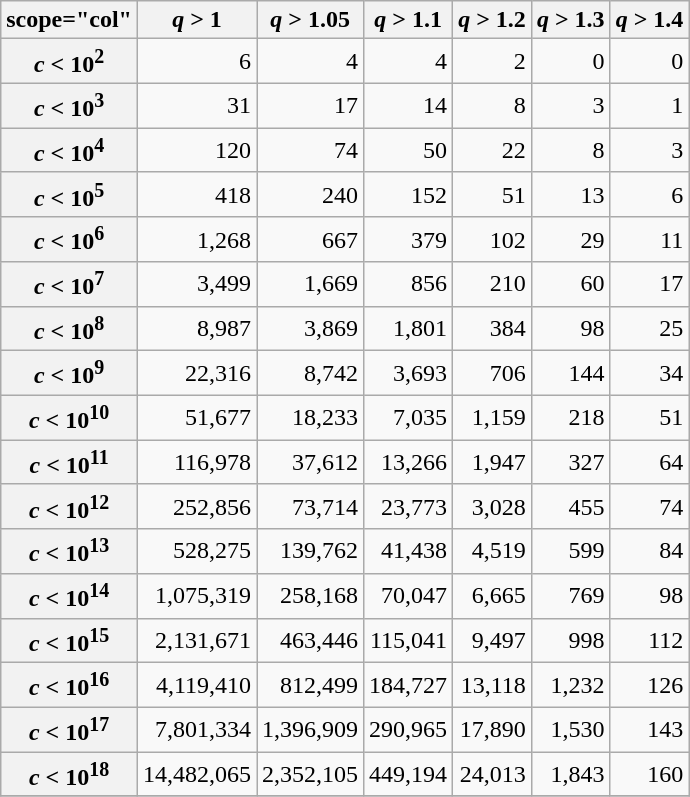<table class="wikitable" style="text-align:right;">
<tr>
<th>scope="col" </th>
<th scope="col"><em>q</em> > 1</th>
<th scope="col"><em>q</em> > 1.05</th>
<th scope="col"><em>q</em> > 1.1</th>
<th scope="col"><em>q</em> > 1.2</th>
<th scope="col"><em>q</em> > 1.3</th>
<th scope="col"><em>q</em> > 1.4</th>
</tr>
<tr>
<th scope="row"><em>c</em> < 10<sup>2</sup></th>
<td>6</td>
<td>4</td>
<td>4</td>
<td>2</td>
<td>0</td>
<td>0</td>
</tr>
<tr>
<th scope="row"><em>c</em> < 10<sup>3</sup></th>
<td>31</td>
<td>17</td>
<td>14</td>
<td>8</td>
<td>3</td>
<td>1</td>
</tr>
<tr>
<th scope="row"><em>c</em> < 10<sup>4</sup></th>
<td>120</td>
<td>74</td>
<td>50</td>
<td>22</td>
<td>8</td>
<td>3</td>
</tr>
<tr>
<th scope="row"><em>c</em> < 10<sup>5</sup></th>
<td>418</td>
<td>240</td>
<td>152</td>
<td>51</td>
<td>13</td>
<td>6</td>
</tr>
<tr>
<th scope="row"><em>c</em> < 10<sup>6</sup></th>
<td>1,268</td>
<td>667</td>
<td>379</td>
<td>102</td>
<td>29</td>
<td>11</td>
</tr>
<tr>
<th scope="row"><em>c</em> < 10<sup>7</sup></th>
<td>3,499</td>
<td>1,669</td>
<td>856</td>
<td>210</td>
<td>60</td>
<td>17</td>
</tr>
<tr>
<th scope="row"><em>c</em> < 10<sup>8</sup></th>
<td>8,987</td>
<td>3,869</td>
<td>1,801</td>
<td>384</td>
<td>98</td>
<td>25</td>
</tr>
<tr>
<th scope="row"><em>c</em> < 10<sup>9</sup></th>
<td>22,316</td>
<td>8,742</td>
<td>3,693</td>
<td>706</td>
<td>144</td>
<td>34</td>
</tr>
<tr>
<th scope="row"><em>c</em> < 10<sup>10</sup></th>
<td>51,677</td>
<td>18,233</td>
<td>7,035</td>
<td>1,159</td>
<td>218</td>
<td>51</td>
</tr>
<tr>
<th scope="row"><em>c</em> < 10<sup>11</sup></th>
<td>116,978</td>
<td>37,612</td>
<td>13,266</td>
<td>1,947</td>
<td>327</td>
<td>64</td>
</tr>
<tr>
<th scope="row"><em>c</em> < 10<sup>12</sup></th>
<td>252,856</td>
<td>73,714</td>
<td>23,773</td>
<td>3,028</td>
<td>455</td>
<td>74</td>
</tr>
<tr>
<th scope="row"><em>c</em> < 10<sup>13</sup></th>
<td>528,275</td>
<td>139,762</td>
<td>41,438</td>
<td>4,519</td>
<td>599</td>
<td>84</td>
</tr>
<tr>
<th scope="row"><em>c</em> < 10<sup>14</sup></th>
<td>1,075,319</td>
<td>258,168</td>
<td>70,047</td>
<td>6,665</td>
<td>769</td>
<td>98</td>
</tr>
<tr>
<th scope="row"><em>c</em> < 10<sup>15</sup></th>
<td>2,131,671</td>
<td>463,446</td>
<td>115,041</td>
<td>9,497</td>
<td>998</td>
<td>112</td>
</tr>
<tr>
<th scope="row"><em>c</em> < 10<sup>16</sup></th>
<td>4,119,410</td>
<td>812,499</td>
<td>184,727</td>
<td>13,118</td>
<td>1,232</td>
<td>126</td>
</tr>
<tr>
<th scope="row"><em>c</em> < 10<sup>17</sup></th>
<td>7,801,334</td>
<td>1,396,909</td>
<td>290,965</td>
<td>17,890</td>
<td>1,530</td>
<td>143</td>
</tr>
<tr>
<th scope="row"><em>c</em> < 10<sup>18</sup></th>
<td>14,482,065</td>
<td>2,352,105</td>
<td>449,194</td>
<td>24,013</td>
<td>1,843</td>
<td>160</td>
</tr>
<tr>
</tr>
</table>
